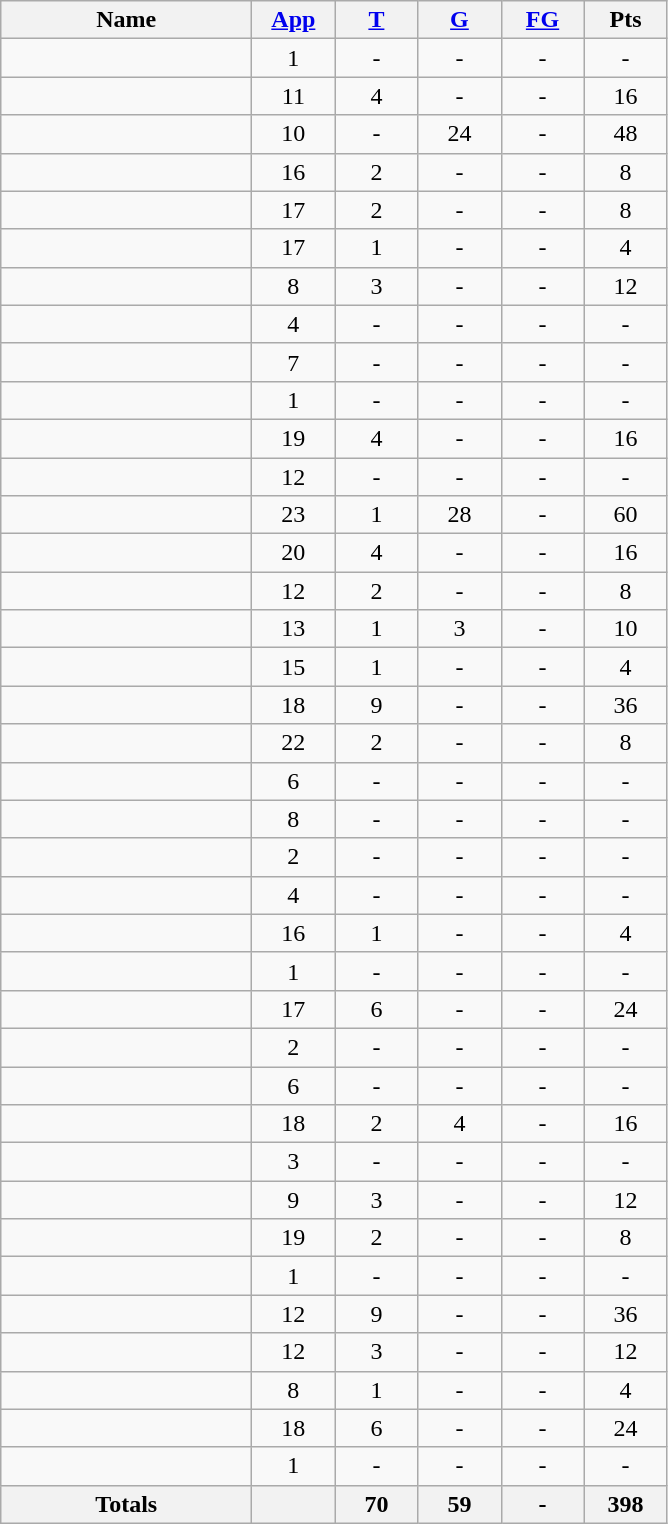<table class="wikitable sortable" style="text-align: center;">
<tr>
<th style="width:10em">Name</th>
<th style="width:3em"><a href='#'>App</a></th>
<th style="width:3em"><a href='#'>T</a></th>
<th style="width:3em"><a href='#'>G</a></th>
<th style="width:3em"><a href='#'>FG</a></th>
<th style="width:3em">Pts</th>
</tr>
<tr>
<td style="text-align:left;"></td>
<td>1</td>
<td>-</td>
<td>-</td>
<td>-</td>
<td>-</td>
</tr>
<tr>
<td style="text-align:left;"></td>
<td>11</td>
<td>4</td>
<td>-</td>
<td>-</td>
<td>16</td>
</tr>
<tr>
<td style="text-align:left;"></td>
<td>10</td>
<td>-</td>
<td>24</td>
<td>-</td>
<td>48</td>
</tr>
<tr>
<td style="text-align:left;"></td>
<td>16</td>
<td>2</td>
<td>-</td>
<td>-</td>
<td>8</td>
</tr>
<tr>
<td style="text-align:left;"></td>
<td>17</td>
<td>2</td>
<td>-</td>
<td>-</td>
<td>8</td>
</tr>
<tr>
<td style="text-align:left;"></td>
<td>17</td>
<td>1</td>
<td>-</td>
<td>-</td>
<td>4</td>
</tr>
<tr>
<td style="text-align:left;"></td>
<td>8</td>
<td>3</td>
<td>-</td>
<td>-</td>
<td>12</td>
</tr>
<tr>
<td style="text-align:left;"></td>
<td>4</td>
<td>-</td>
<td>-</td>
<td>-</td>
<td>-</td>
</tr>
<tr>
<td style="text-align:left;"></td>
<td>7</td>
<td>-</td>
<td>-</td>
<td>-</td>
<td>-</td>
</tr>
<tr>
<td style="text-align:left;"></td>
<td>1</td>
<td>-</td>
<td>-</td>
<td>-</td>
<td>-</td>
</tr>
<tr>
<td style="text-align:left;"></td>
<td>19</td>
<td>4</td>
<td>-</td>
<td>-</td>
<td>16</td>
</tr>
<tr>
<td style="text-align:left;"></td>
<td>12</td>
<td>-</td>
<td>-</td>
<td>-</td>
<td>-</td>
</tr>
<tr>
<td style="text-align:left;"></td>
<td>23</td>
<td>1</td>
<td>28</td>
<td>-</td>
<td>60</td>
</tr>
<tr>
<td style="text-align:left;"></td>
<td>20</td>
<td>4</td>
<td>-</td>
<td>-</td>
<td>16</td>
</tr>
<tr>
<td style="text-align:left;"></td>
<td>12</td>
<td>2</td>
<td>-</td>
<td>-</td>
<td>8</td>
</tr>
<tr>
<td style="text-align:left;"></td>
<td>13</td>
<td>1</td>
<td>3</td>
<td>-</td>
<td>10</td>
</tr>
<tr>
<td style="text-align:left;"></td>
<td>15</td>
<td>1</td>
<td>-</td>
<td>-</td>
<td>4</td>
</tr>
<tr>
<td style="text-align:left;"></td>
<td>18</td>
<td>9</td>
<td>-</td>
<td>-</td>
<td>36</td>
</tr>
<tr>
<td style="text-align:left;"></td>
<td>22</td>
<td>2</td>
<td>-</td>
<td>-</td>
<td>8</td>
</tr>
<tr>
<td style="text-align:left;"></td>
<td>6</td>
<td>-</td>
<td>-</td>
<td>-</td>
<td>-</td>
</tr>
<tr>
<td style="text-align:left;"></td>
<td>8</td>
<td>-</td>
<td>-</td>
<td>-</td>
<td>-</td>
</tr>
<tr>
<td style="text-align:left;"></td>
<td>2</td>
<td>-</td>
<td>-</td>
<td>-</td>
<td>-</td>
</tr>
<tr>
<td style="text-align:left;"></td>
<td>4</td>
<td>-</td>
<td>-</td>
<td>-</td>
<td>-</td>
</tr>
<tr>
<td style="text-align:left;"></td>
<td>16</td>
<td>1</td>
<td>-</td>
<td>-</td>
<td>4</td>
</tr>
<tr>
<td style="text-align:left;"></td>
<td>1</td>
<td>-</td>
<td>-</td>
<td>-</td>
<td>-</td>
</tr>
<tr>
<td style="text-align:left;"></td>
<td>17</td>
<td>6</td>
<td>-</td>
<td>-</td>
<td>24</td>
</tr>
<tr>
<td style="text-align:left;"></td>
<td>2</td>
<td>-</td>
<td>-</td>
<td>-</td>
<td>-</td>
</tr>
<tr>
<td style="text-align:left;"></td>
<td>6</td>
<td>-</td>
<td>-</td>
<td>-</td>
<td>-</td>
</tr>
<tr>
<td style="text-align:left;"></td>
<td>18</td>
<td>2</td>
<td>4</td>
<td>-</td>
<td>16</td>
</tr>
<tr>
<td style="text-align:left;"></td>
<td>3</td>
<td>-</td>
<td>-</td>
<td>-</td>
<td>-</td>
</tr>
<tr>
<td style="text-align:left;"></td>
<td>9</td>
<td>3</td>
<td>-</td>
<td>-</td>
<td>12</td>
</tr>
<tr>
<td style="text-align:left;"></td>
<td>19</td>
<td>2</td>
<td>-</td>
<td>-</td>
<td>8</td>
</tr>
<tr>
<td style="text-align:left;"></td>
<td>1</td>
<td>-</td>
<td>-</td>
<td>-</td>
<td>-</td>
</tr>
<tr>
<td style="text-align:left;"></td>
<td>12</td>
<td>9</td>
<td>-</td>
<td>-</td>
<td>36</td>
</tr>
<tr>
<td style="text-align:left;"></td>
<td>12</td>
<td>3</td>
<td>-</td>
<td>-</td>
<td>12</td>
</tr>
<tr>
<td style="text-align:left;"></td>
<td>8</td>
<td>1</td>
<td>-</td>
<td>-</td>
<td>4</td>
</tr>
<tr>
<td style="text-align:left;"></td>
<td>18</td>
<td>6</td>
<td>-</td>
<td>-</td>
<td>24</td>
</tr>
<tr>
<td style="text-align:left;"></td>
<td>1</td>
<td>-</td>
<td>-</td>
<td>-</td>
<td>-</td>
</tr>
<tr class="sortbottom">
<th>Totals</th>
<th></th>
<th>70</th>
<th>59</th>
<th>-</th>
<th>398</th>
</tr>
</table>
